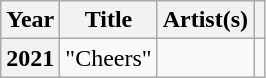<table class="wikitable plainrowheaders">
<tr>
<th scope="col">Year</th>
<th scope="col">Title</th>
<th scope="col">Artist(s)</th>
<th scope="col"></th>
</tr>
<tr>
<th scope="row">2021</th>
<td>"Cheers"<br></td>
<td></td>
<td style="text-align:center"></td>
</tr>
</table>
